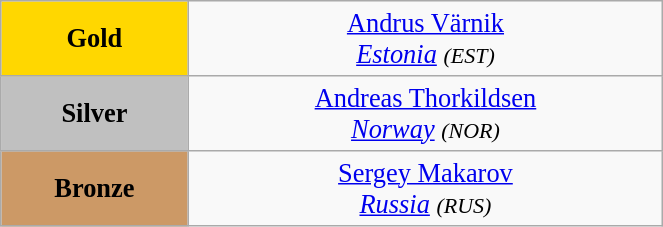<table class="wikitable" style=" text-align:center; font-size:110%;" width="35%">
<tr>
<td bgcolor="gold"><strong>Gold</strong></td>
<td> <a href='#'>Andrus Värnik</a><br><em><a href='#'>Estonia</a> <small>(EST)</small></em></td>
</tr>
<tr>
<td bgcolor="silver"><strong>Silver</strong></td>
<td> <a href='#'>Andreas Thorkildsen</a><br><em><a href='#'>Norway</a> <small>(NOR)</small></em></td>
</tr>
<tr>
<td bgcolor="CC9966"><strong>Bronze</strong></td>
<td> <a href='#'>Sergey Makarov</a><br><em><a href='#'>Russia</a> <small>(RUS)</small></em></td>
</tr>
</table>
